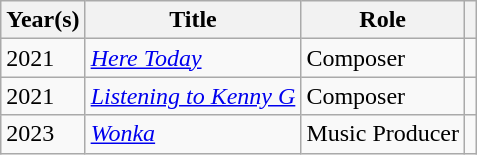<table class="wikitable sortable">
<tr>
<th>Year(s)</th>
<th>Title</th>
<th>Role</th>
<th class="unsortable"></th>
</tr>
<tr>
<td>2021</td>
<td><a href='#'><em>Here Today</em></a></td>
<td>Composer</td>
<td></td>
</tr>
<tr>
<td>2021</td>
<td><em><a href='#'>Listening to Kenny G</a></em></td>
<td>Composer</td>
</tr>
<tr>
<td>2023</td>
<td><em><a href='#'>Wonka</a></em></td>
<td>Music Producer</td>
<td></td>
</tr>
</table>
